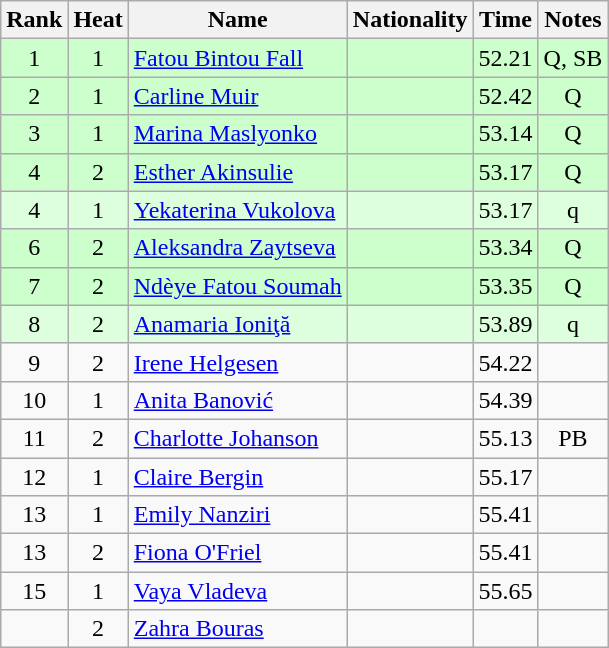<table class="wikitable sortable" style="text-align:center">
<tr>
<th>Rank</th>
<th>Heat</th>
<th>Name</th>
<th>Nationality</th>
<th>Time</th>
<th>Notes</th>
</tr>
<tr bgcolor=ccffcc>
<td>1</td>
<td>1</td>
<td align=left><a href='#'>Fatou Bintou Fall</a></td>
<td align=left></td>
<td>52.21</td>
<td>Q, SB</td>
</tr>
<tr bgcolor=ccffcc>
<td>2</td>
<td>1</td>
<td align=left><a href='#'>Carline Muir</a></td>
<td align=left></td>
<td>52.42</td>
<td>Q</td>
</tr>
<tr bgcolor=ccffcc>
<td>3</td>
<td>1</td>
<td align=left><a href='#'>Marina Maslyonko</a></td>
<td align=left></td>
<td>53.14</td>
<td>Q</td>
</tr>
<tr bgcolor=ccffcc>
<td>4</td>
<td>2</td>
<td align=left><a href='#'>Esther Akinsulie</a></td>
<td align=left></td>
<td>53.17</td>
<td>Q</td>
</tr>
<tr bgcolor=ddffdd>
<td>4</td>
<td>1</td>
<td align=left><a href='#'>Yekaterina Vukolova</a></td>
<td align=left></td>
<td>53.17</td>
<td>q</td>
</tr>
<tr bgcolor=ccffcc>
<td>6</td>
<td>2</td>
<td align=left><a href='#'>Aleksandra Zaytseva</a></td>
<td align=left></td>
<td>53.34</td>
<td>Q</td>
</tr>
<tr bgcolor=ccffcc>
<td>7</td>
<td>2</td>
<td align=left><a href='#'>Ndèye Fatou Soumah</a></td>
<td align=left></td>
<td>53.35</td>
<td>Q</td>
</tr>
<tr bgcolor=ddffdd>
<td>8</td>
<td>2</td>
<td align=left><a href='#'>Anamaria Ioniţă</a></td>
<td align=left></td>
<td>53.89</td>
<td>q</td>
</tr>
<tr>
<td>9</td>
<td>2</td>
<td align=left><a href='#'>Irene Helgesen</a></td>
<td align=left></td>
<td>54.22</td>
<td></td>
</tr>
<tr>
<td>10</td>
<td>1</td>
<td align=left><a href='#'>Anita Banović</a></td>
<td align=left></td>
<td>54.39</td>
<td></td>
</tr>
<tr>
<td>11</td>
<td>2</td>
<td align=left><a href='#'>Charlotte Johanson</a></td>
<td align=left></td>
<td>55.13</td>
<td>PB</td>
</tr>
<tr>
<td>12</td>
<td>1</td>
<td align=left><a href='#'>Claire Bergin</a></td>
<td align=left></td>
<td>55.17</td>
<td></td>
</tr>
<tr>
<td>13</td>
<td>1</td>
<td align=left><a href='#'>Emily Nanziri</a></td>
<td align=left></td>
<td>55.41</td>
<td></td>
</tr>
<tr>
<td>13</td>
<td>2</td>
<td align=left><a href='#'>Fiona O'Friel</a></td>
<td align=left></td>
<td>55.41</td>
<td></td>
</tr>
<tr>
<td>15</td>
<td>1</td>
<td align=left><a href='#'>Vaya Vladeva</a></td>
<td align=left></td>
<td>55.65</td>
<td></td>
</tr>
<tr>
<td></td>
<td>2</td>
<td align=left><a href='#'>Zahra Bouras</a></td>
<td align=left></td>
<td></td>
<td></td>
</tr>
</table>
